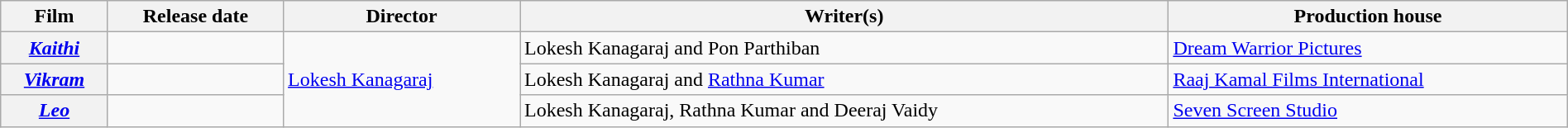<table class="wikitable plainrowheaders defaultcenter col2left" style="width:100%;">
<tr>
<th scope="col">Film</th>
<th scope="col">Release date</th>
<th scope="col">Director</th>
<th scope="col">Writer(s)</th>
<th scope="col">Production house</th>
</tr>
<tr>
<th scope="row"><em><a href='#'>Kaithi</a></em></th>
<td></td>
<td rowspan="3"><a href='#'>Lokesh Kanagaraj</a></td>
<td>Lokesh Kanagaraj and Pon Parthiban</td>
<td><a href='#'>Dream Warrior Pictures</a></td>
</tr>
<tr>
<th scope="row"><em><a href='#'>Vikram</a></em></th>
<td></td>
<td>Lokesh Kanagaraj and <a href='#'>Rathna Kumar</a></td>
<td><a href='#'>Raaj Kamal Films International</a></td>
</tr>
<tr>
<th scope="row"><a href='#'><em>Leo</em></a></th>
<td></td>
<td>Lokesh Kanagaraj, Rathna Kumar and Deeraj Vaidy</td>
<td><a href='#'>Seven Screen Studio</a></td>
</tr>
</table>
